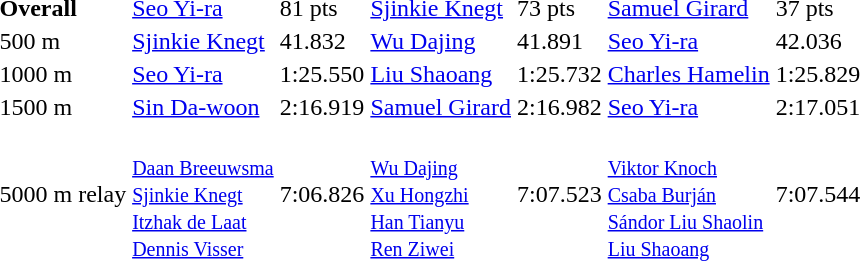<table>
<tr>
<td><strong>Overall</strong></td>
<td><a href='#'>Seo Yi-ra</a><br></td>
<td>81 pts</td>
<td><a href='#'>Sjinkie Knegt</a><br></td>
<td>73 pts</td>
<td><a href='#'>Samuel Girard</a><br></td>
<td>37 pts</td>
</tr>
<tr>
<td>500 m</td>
<td><a href='#'>Sjinkie Knegt</a><br></td>
<td>41.832</td>
<td><a href='#'>Wu Dajing</a><br></td>
<td>41.891</td>
<td><a href='#'>Seo Yi-ra</a><br></td>
<td>42.036</td>
</tr>
<tr>
<td>1000 m</td>
<td><a href='#'>Seo Yi-ra</a><br></td>
<td>1:25.550</td>
<td><a href='#'>Liu Shaoang</a><br></td>
<td>1:25.732</td>
<td><a href='#'>Charles Hamelin</a><br></td>
<td>1:25.829</td>
</tr>
<tr>
<td>1500 m</td>
<td><a href='#'>Sin Da-woon</a><br></td>
<td>2:16.919</td>
<td><a href='#'>Samuel Girard</a><br></td>
<td>2:16.982</td>
<td><a href='#'>Seo Yi-ra</a><br></td>
<td>2:17.051</td>
</tr>
<tr>
<td>5000 m relay</td>
<td><br><small><a href='#'>Daan Breeuwsma</a><br><a href='#'>Sjinkie Knegt</a><br><a href='#'>Itzhak de Laat</a><br><a href='#'>Dennis Visser</a></small></td>
<td>7:06.826</td>
<td><br><small><a href='#'>Wu Dajing</a><br><a href='#'>Xu Hongzhi</a><br><a href='#'>Han Tianyu</a><br><a href='#'>Ren Ziwei</a></small></td>
<td>7:07.523</td>
<td><br><small><a href='#'>Viktor Knoch</a><br><a href='#'>Csaba Burján</a><br><a href='#'>Sándor Liu Shaolin</a><br><a href='#'>Liu Shaoang</a></small></td>
<td>7:07.544</td>
</tr>
</table>
